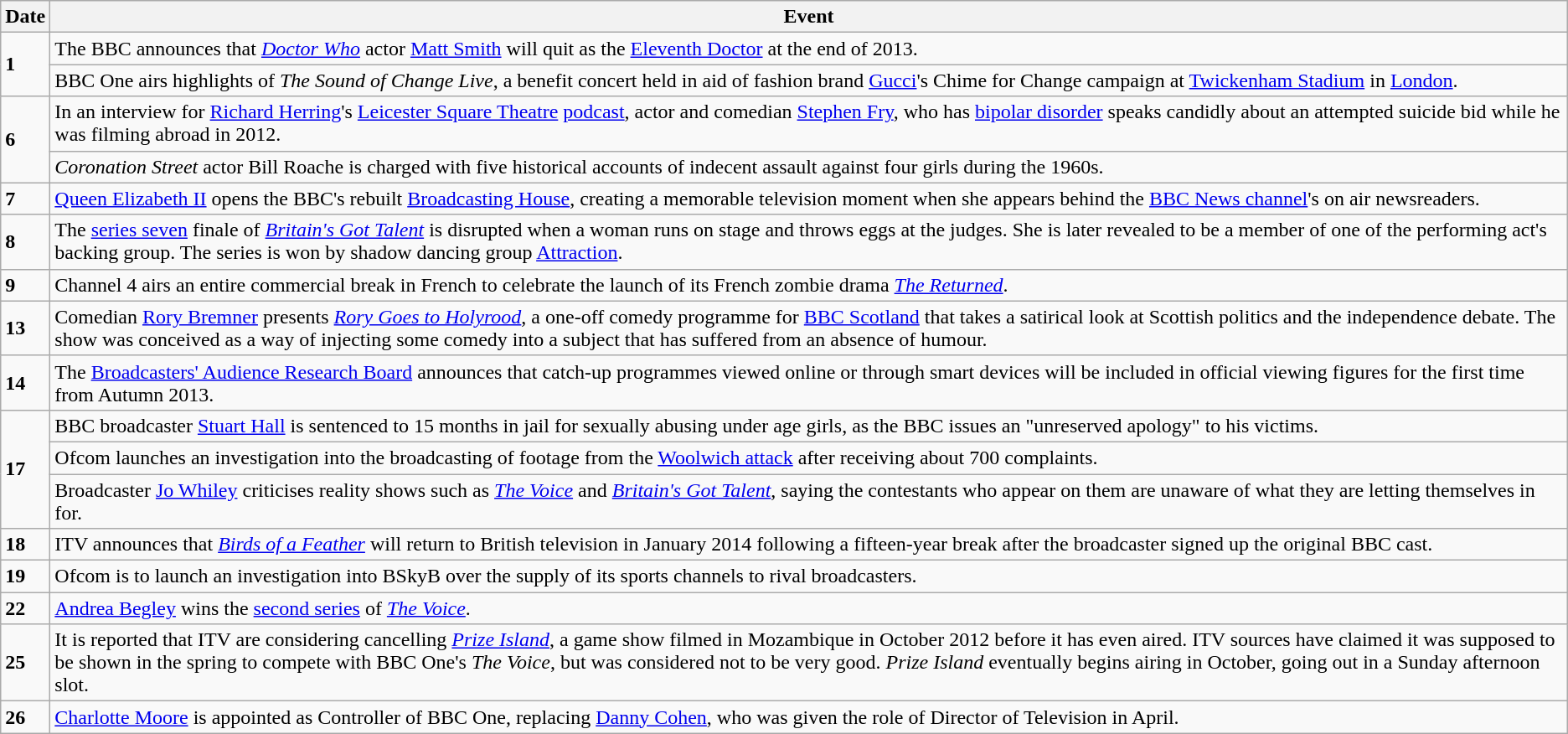<table class="wikitable">
<tr>
<th>Date</th>
<th>Event</th>
</tr>
<tr>
<td rowspan=2><strong>1</strong></td>
<td>The BBC announces that <em><a href='#'>Doctor Who</a></em> actor <a href='#'>Matt Smith</a> will quit as the <a href='#'>Eleventh Doctor</a> at the end of 2013.</td>
</tr>
<tr>
<td>BBC One airs highlights of <em>The Sound of Change Live</em>, a benefit concert held in aid of fashion brand <a href='#'>Gucci</a>'s Chime for Change campaign at <a href='#'>Twickenham Stadium</a> in <a href='#'>London</a>.</td>
</tr>
<tr>
<td rowspan=2><strong>6</strong></td>
<td>In an interview for <a href='#'>Richard Herring</a>'s <a href='#'>Leicester Square Theatre</a> <a href='#'>podcast</a>, actor and comedian <a href='#'>Stephen Fry</a>, who has <a href='#'>bipolar disorder</a> speaks candidly about an attempted suicide bid while he was filming abroad in 2012.</td>
</tr>
<tr>
<td><em>Coronation Street</em> actor Bill Roache is charged with five historical accounts of indecent assault against four girls during the 1960s.</td>
</tr>
<tr>
<td><strong>7</strong></td>
<td><a href='#'>Queen Elizabeth II</a> opens the BBC's rebuilt <a href='#'>Broadcasting House</a>, creating a memorable television moment when she appears behind the <a href='#'>BBC News channel</a>'s on air newsreaders.</td>
</tr>
<tr>
<td><strong>8</strong></td>
<td>The <a href='#'>series seven</a> finale of <em><a href='#'>Britain's Got Talent</a></em> is disrupted when a woman runs on stage and throws eggs at the judges. She is later revealed to be a member of one of the performing act's backing group. The series is won by shadow dancing group <a href='#'>Attraction</a>.</td>
</tr>
<tr>
<td><strong>9</strong></td>
<td>Channel 4 airs an entire commercial break in French to celebrate the launch of its French zombie drama <em><a href='#'>The Returned</a></em>.</td>
</tr>
<tr>
<td><strong>13</strong></td>
<td>Comedian <a href='#'>Rory Bremner</a> presents <em><a href='#'>Rory Goes to Holyrood</a></em>, a one-off comedy programme for <a href='#'>BBC Scotland</a> that takes a satirical look at Scottish politics and the independence debate. The show was conceived as a way of injecting some comedy into a subject that has suffered from an absence of humour.</td>
</tr>
<tr>
<td><strong>14</strong></td>
<td>The <a href='#'>Broadcasters' Audience Research Board</a> announces that catch-up programmes viewed online or through smart devices will be included in official viewing figures for the first time from Autumn 2013.</td>
</tr>
<tr>
<td rowspan=3><strong>17</strong></td>
<td>BBC broadcaster <a href='#'>Stuart Hall</a> is sentenced to 15 months in jail for sexually abusing under age girls, as the BBC issues an "unreserved apology" to his victims.</td>
</tr>
<tr>
<td>Ofcom launches an investigation into the broadcasting of footage from the <a href='#'>Woolwich attack</a> after receiving about 700 complaints.</td>
</tr>
<tr>
<td>Broadcaster <a href='#'>Jo Whiley</a> criticises reality shows such as <em><a href='#'>The Voice</a></em> and <em><a href='#'>Britain's Got Talent</a></em>, saying the contestants who appear on them are unaware of what they are letting themselves in for.</td>
</tr>
<tr>
<td><strong>18</strong></td>
<td>ITV announces that <em><a href='#'>Birds of a Feather</a></em> will return to British television in January 2014 following a fifteen-year break after the broadcaster signed up the original BBC cast.</td>
</tr>
<tr>
<td><strong>19</strong></td>
<td>Ofcom is to launch an investigation into BSkyB over the supply of its sports channels to rival broadcasters.</td>
</tr>
<tr>
<td><strong>22</strong></td>
<td><a href='#'>Andrea Begley</a> wins the <a href='#'>second series</a> of <em><a href='#'>The Voice</a></em>.</td>
</tr>
<tr>
<td><strong>25</strong></td>
<td>It is reported that ITV are considering cancelling <em><a href='#'>Prize Island</a></em>, a game show filmed in Mozambique in October 2012 before it has even aired. ITV sources have claimed it was supposed to be shown in the spring to compete with BBC One's <em>The Voice</em>, but was considered not to be very good. <em>Prize Island</em> eventually begins airing in October, going out in a Sunday afternoon slot.</td>
</tr>
<tr>
<td><strong>26</strong></td>
<td><a href='#'>Charlotte Moore</a> is appointed as Controller of BBC One, replacing <a href='#'>Danny Cohen</a>, who was given the role of Director of Television in April.</td>
</tr>
</table>
